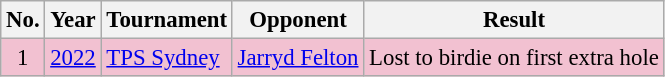<table class="wikitable" style="font-size:95%;">
<tr>
<th>No.</th>
<th>Year</th>
<th>Tournament</th>
<th>Opponent</th>
<th>Result</th>
</tr>
<tr style="background:#F2C1D1;">
<td align=center>1</td>
<td><a href='#'>2022</a></td>
<td><a href='#'>TPS Sydney</a></td>
<td> <a href='#'>Jarryd Felton</a></td>
<td>Lost to birdie on first extra hole</td>
</tr>
</table>
